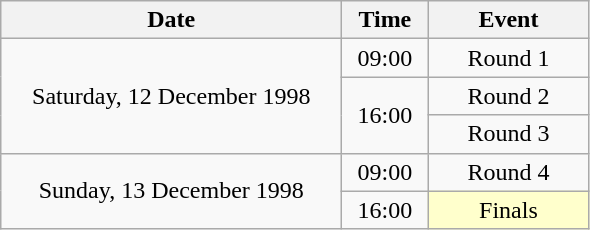<table class = "wikitable" style="text-align:center;">
<tr>
<th width=220>Date</th>
<th width=50>Time</th>
<th width=100>Event</th>
</tr>
<tr>
<td rowspan=3>Saturday, 12 December 1998</td>
<td>09:00</td>
<td>Round 1</td>
</tr>
<tr>
<td rowspan=2>16:00</td>
<td>Round 2</td>
</tr>
<tr>
<td>Round 3</td>
</tr>
<tr>
<td rowspan=2>Sunday, 13 December 1998</td>
<td>09:00</td>
<td>Round 4</td>
</tr>
<tr>
<td>16:00</td>
<td bgcolor=ffffcc>Finals</td>
</tr>
</table>
